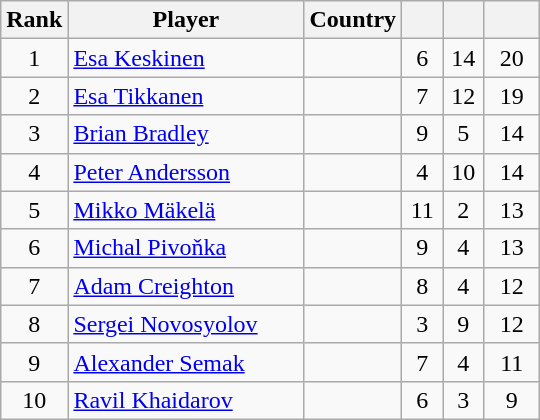<table class="wikitable sortable" style="text-align: center;">
<tr>
<th width=30>Rank</th>
<th width=150>Player</th>
<th>Country</th>
<th width=20></th>
<th width=20></th>
<th width=30></th>
</tr>
<tr>
<td>1</td>
<td align=left><a href='#'>Esa Keskinen</a></td>
<td align=left></td>
<td>6</td>
<td>14</td>
<td>20</td>
</tr>
<tr>
<td>2</td>
<td align=left><a href='#'>Esa Tikkanen</a></td>
<td align=left></td>
<td>7</td>
<td>12</td>
<td>19</td>
</tr>
<tr>
<td>3</td>
<td align=left><a href='#'>Brian Bradley</a></td>
<td align=left></td>
<td>9</td>
<td>5</td>
<td>14</td>
</tr>
<tr>
<td>4</td>
<td align=left><a href='#'>Peter Andersson</a></td>
<td align=left></td>
<td>4</td>
<td>10</td>
<td>14</td>
</tr>
<tr>
<td>5</td>
<td align=left><a href='#'>Mikko Mäkelä</a></td>
<td align=left></td>
<td>11</td>
<td>2</td>
<td>13</td>
</tr>
<tr>
<td>6</td>
<td align=left><a href='#'>Michal Pivoňka</a></td>
<td align=left></td>
<td>9</td>
<td>4</td>
<td>13</td>
</tr>
<tr>
<td>7</td>
<td align=left><a href='#'>Adam Creighton</a></td>
<td align=left></td>
<td>8</td>
<td>4</td>
<td>12</td>
</tr>
<tr>
<td>8</td>
<td align=left><a href='#'>Sergei Novosyolov</a></td>
<td align=left></td>
<td>3</td>
<td>9</td>
<td>12</td>
</tr>
<tr>
<td>9</td>
<td align=left><a href='#'>Alexander Semak</a></td>
<td align=left></td>
<td>7</td>
<td>4</td>
<td>11</td>
</tr>
<tr>
<td>10</td>
<td align=left><a href='#'>Ravil Khaidarov</a></td>
<td align=left></td>
<td>6</td>
<td>3</td>
<td>9</td>
</tr>
</table>
